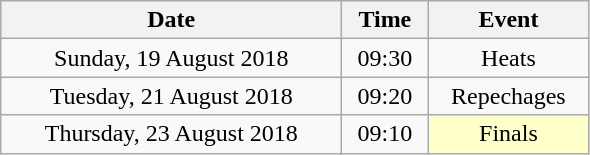<table class = "wikitable" style="text-align:center;">
<tr>
<th width=220>Date</th>
<th width=50>Time</th>
<th width=100>Event</th>
</tr>
<tr>
<td>Sunday, 19 August 2018</td>
<td>09:30</td>
<td>Heats</td>
</tr>
<tr>
<td>Tuesday, 21 August 2018</td>
<td>09:20</td>
<td>Repechages</td>
</tr>
<tr>
<td>Thursday, 23 August 2018</td>
<td>09:10</td>
<td bgcolor=ffffcc>Finals</td>
</tr>
</table>
